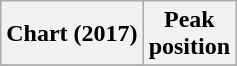<table class="wikitable sortable plainrowheaders" style="text-align:center">
<tr>
<th scope="col">Chart (2017)</th>
<th scope="col">Peak<br> position</th>
</tr>
<tr>
</tr>
</table>
